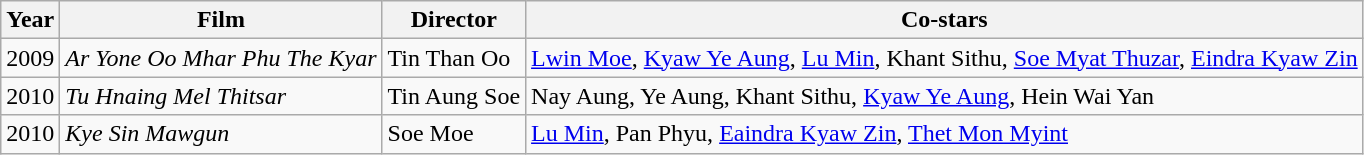<table class="wikitable sortable">
<tr>
<th>Year</th>
<th>Film</th>
<th>Director</th>
<th>Co-stars</th>
</tr>
<tr>
<td>2009</td>
<td><em>Ar Yone Oo Mhar Phu The Kyar</em></td>
<td>Tin Than Oo</td>
<td><a href='#'>Lwin Moe</a>, <a href='#'>Kyaw Ye Aung</a>, <a href='#'>Lu Min</a>, Khant Sithu, <a href='#'>Soe Myat Thuzar</a>, <a href='#'>Eindra Kyaw Zin</a></td>
</tr>
<tr>
<td>2010</td>
<td><em>Tu Hnaing Mel Thitsar</em></td>
<td>Tin Aung Soe</td>
<td>Nay Aung, Ye Aung, Khant Sithu, <a href='#'>Kyaw Ye Aung</a>, Hein Wai Yan</td>
</tr>
<tr>
<td>2010</td>
<td><em>Kye Sin Mawgun</em></td>
<td>Soe Moe</td>
<td><a href='#'>Lu Min</a>, Pan Phyu, <a href='#'>Eaindra Kyaw Zin</a>, <a href='#'>Thet Mon Myint</a></td>
</tr>
</table>
